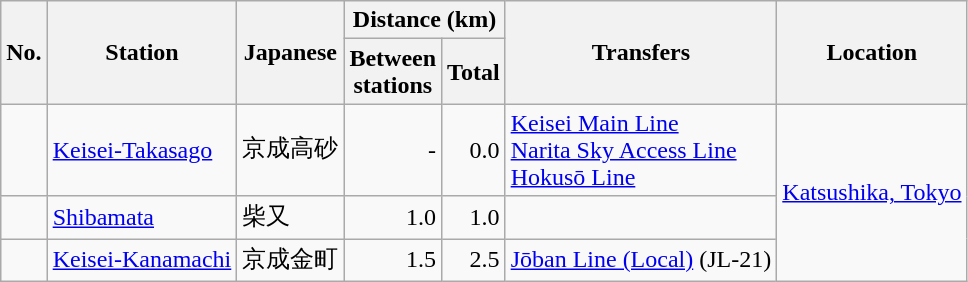<table class=wikitable>
<tr>
<th rowspan="2">No.</th>
<th rowspan="2">Station</th>
<th rowspan="2">Japanese</th>
<th colspan="2">Distance (km)</th>
<th rowspan="2">Transfers</th>
<th rowspan="2">Location</th>
</tr>
<tr>
<th>Between<br>stations</th>
<th>Total</th>
</tr>
<tr>
<td></td>
<td><a href='#'>Keisei-Takasago</a></td>
<td>京成高砂</td>
<td align="right">-</td>
<td align="right">0.0</td>
<td> <a href='#'>Keisei Main Line</a><br>  <a href='#'>Narita Sky Access Line</a><br>  <a href='#'>Hokusō Line</a></td>
<td rowspan=3><a href='#'>Katsushika, Tokyo</a></td>
</tr>
<tr>
<td></td>
<td><a href='#'>Shibamata</a></td>
<td>柴又</td>
<td align="right">1.0</td>
<td align="right">1.0</td>
<td></td>
</tr>
<tr>
<td></td>
<td><a href='#'>Keisei-Kanamachi</a></td>
<td>京成金町</td>
<td align="right">1.5</td>
<td align="right">2.5</td>
<td> <a href='#'>Jōban Line (Local)</a> (JL-21)</td>
</tr>
</table>
